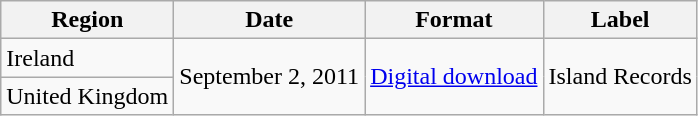<table class="wikitable">
<tr>
<th scope="col">Region</th>
<th scope="col">Date</th>
<th scope="col">Format</th>
<th scope="col">Label</th>
</tr>
<tr>
<td>Ireland</td>
<td rowspan="2">September 2, 2011</td>
<td rowspan="2"><a href='#'>Digital download</a></td>
<td rowspan="2">Island Records</td>
</tr>
<tr>
<td>United Kingdom</td>
</tr>
</table>
